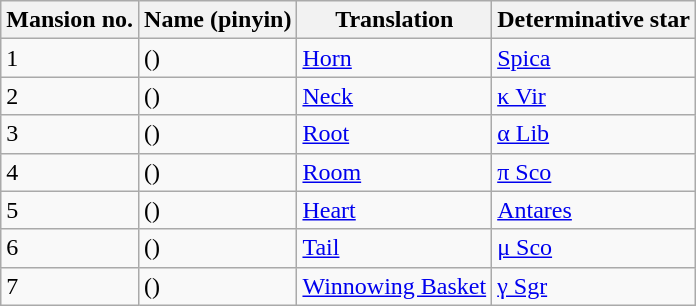<table class="wikitable">
<tr>
<th>Mansion no.</th>
<th>Name (pinyin)</th>
<th>Translation</th>
<th>Determinative star</th>
</tr>
<tr>
<td>1</td>
<td> ()</td>
<td><a href='#'>Horn</a></td>
<td><a href='#'>Spica</a></td>
</tr>
<tr>
<td>2</td>
<td> ()</td>
<td><a href='#'>Neck</a></td>
<td><a href='#'>κ Vir</a></td>
</tr>
<tr>
<td>3</td>
<td> ()</td>
<td><a href='#'>Root</a></td>
<td><a href='#'>α Lib</a></td>
</tr>
<tr>
<td>4</td>
<td> ()</td>
<td><a href='#'>Room</a></td>
<td><a href='#'>π Sco</a></td>
</tr>
<tr>
<td>5</td>
<td> ()</td>
<td><a href='#'>Heart</a></td>
<td><a href='#'>Antares</a></td>
</tr>
<tr>
<td>6</td>
<td> ()</td>
<td><a href='#'>Tail</a></td>
<td><a href='#'>μ Sco</a></td>
</tr>
<tr>
<td>7</td>
<td> ()</td>
<td><a href='#'>Winnowing Basket</a></td>
<td><a href='#'>γ Sgr</a></td>
</tr>
</table>
